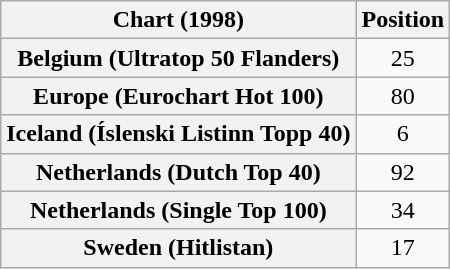<table class="wikitable sortable plainrowheaders" style="text-align:center">
<tr>
<th>Chart (1998)</th>
<th>Position</th>
</tr>
<tr>
<th scope="row">Belgium (Ultratop 50 Flanders)</th>
<td>25</td>
</tr>
<tr>
<th scope="row">Europe (Eurochart Hot 100)</th>
<td>80</td>
</tr>
<tr>
<th scope="row">Iceland (Íslenski Listinn Topp 40)</th>
<td>6</td>
</tr>
<tr>
<th scope="row">Netherlands (Dutch Top 40)</th>
<td>92</td>
</tr>
<tr>
<th scope="row">Netherlands (Single Top 100)</th>
<td>34</td>
</tr>
<tr>
<th scope="row">Sweden (Hitlistan)</th>
<td>17</td>
</tr>
</table>
